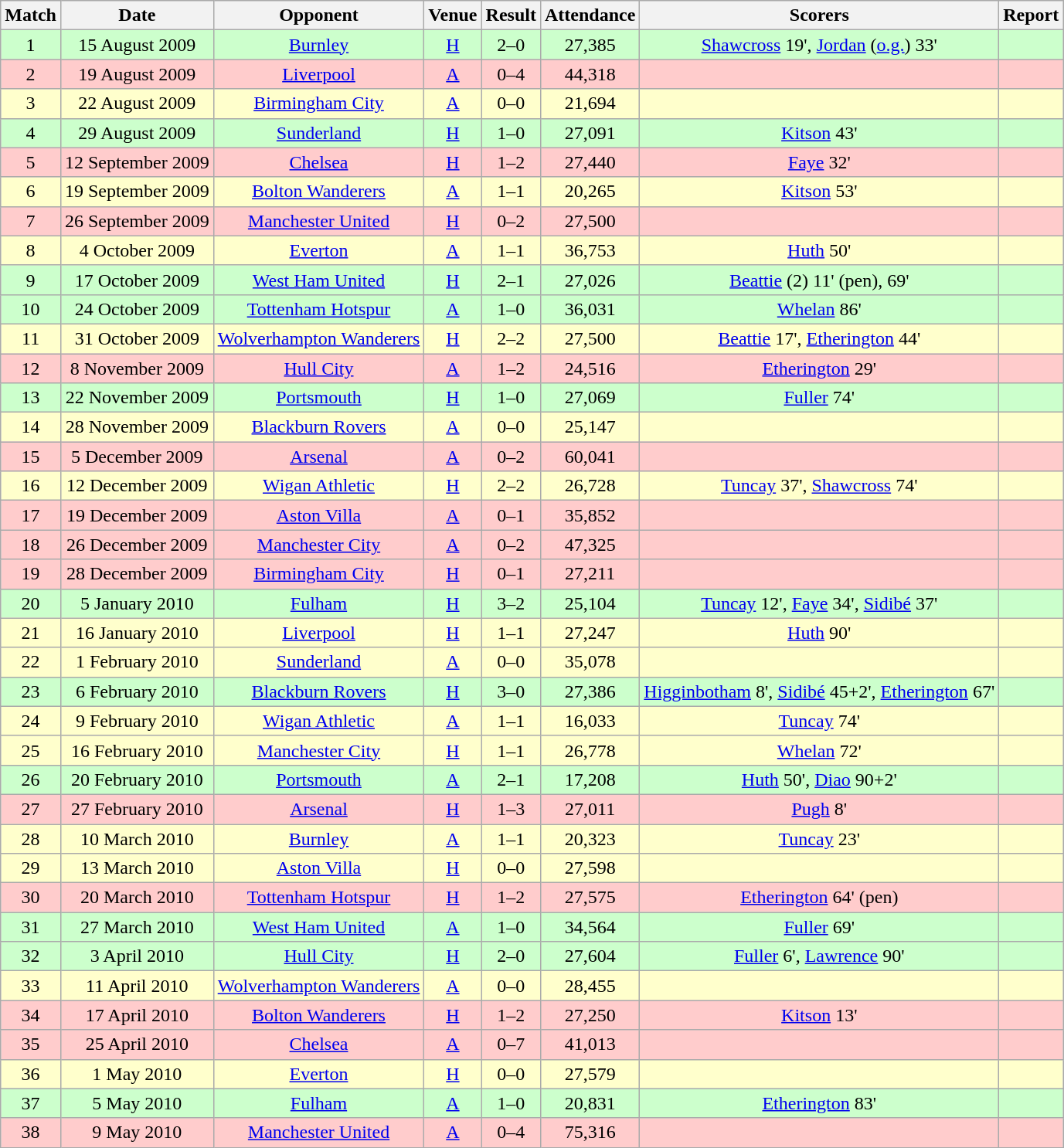<table class="wikitable" style="font-size:100%; text-align:center">
<tr>
<th>Match</th>
<th>Date</th>
<th>Opponent</th>
<th>Venue</th>
<th>Result</th>
<th>Attendance</th>
<th>Scorers</th>
<th>Report</th>
</tr>
<tr style="background-color: #CCFFCC;">
<td>1</td>
<td>15 August 2009</td>
<td><a href='#'>Burnley</a></td>
<td><a href='#'>H</a></td>
<td>2–0</td>
<td>27,385</td>
<td><a href='#'>Shawcross</a> 19', <a href='#'>Jordan</a> (<a href='#'>o.g.</a>) 33'</td>
<td></td>
</tr>
<tr style="background-color: #FFCCCC;">
<td>2</td>
<td>19 August 2009</td>
<td><a href='#'>Liverpool</a></td>
<td><a href='#'>A</a></td>
<td>0–4</td>
<td>44,318</td>
<td></td>
<td></td>
</tr>
<tr style="background-color: #FFFFCC;">
<td>3</td>
<td>22 August 2009</td>
<td><a href='#'>Birmingham City</a></td>
<td><a href='#'>A</a></td>
<td>0–0</td>
<td>21,694</td>
<td></td>
<td></td>
</tr>
<tr style="background-color: #CCFFCC;">
<td>4</td>
<td>29 August 2009</td>
<td><a href='#'>Sunderland</a></td>
<td><a href='#'>H</a></td>
<td>1–0</td>
<td>27,091</td>
<td><a href='#'>Kitson</a> 43'</td>
<td></td>
</tr>
<tr style="background-color: #FFCCCC;">
<td>5</td>
<td>12 September 2009</td>
<td><a href='#'>Chelsea</a></td>
<td><a href='#'>H</a></td>
<td>1–2</td>
<td>27,440</td>
<td><a href='#'>Faye</a> 32'</td>
<td></td>
</tr>
<tr style="background-color: #FFFFCC;">
<td>6</td>
<td>19 September 2009</td>
<td><a href='#'>Bolton Wanderers</a></td>
<td><a href='#'>A</a></td>
<td>1–1</td>
<td>20,265</td>
<td><a href='#'>Kitson</a> 53'</td>
<td></td>
</tr>
<tr style="background-color: #FFCCCC;">
<td>7</td>
<td>26 September 2009</td>
<td><a href='#'>Manchester United</a></td>
<td><a href='#'>H</a></td>
<td>0–2</td>
<td>27,500</td>
<td></td>
<td></td>
</tr>
<tr style="background-color: #FFFFCC;">
<td>8</td>
<td>4 October 2009</td>
<td><a href='#'>Everton</a></td>
<td><a href='#'>A</a></td>
<td>1–1</td>
<td>36,753</td>
<td><a href='#'>Huth</a> 50'</td>
<td></td>
</tr>
<tr style="background-color: #CCFFCC;">
<td>9</td>
<td>17 October 2009</td>
<td><a href='#'>West Ham United</a></td>
<td><a href='#'>H</a></td>
<td>2–1</td>
<td>27,026</td>
<td><a href='#'>Beattie</a> (2) 11' (pen), 69'</td>
<td></td>
</tr>
<tr style="background-color: #CCFFCC;">
<td>10</td>
<td>24 October 2009</td>
<td><a href='#'>Tottenham Hotspur</a></td>
<td><a href='#'>A</a></td>
<td>1–0</td>
<td>36,031</td>
<td><a href='#'>Whelan</a> 86'</td>
<td></td>
</tr>
<tr style="background-color: #FFFFCC;">
<td>11</td>
<td>31 October 2009</td>
<td><a href='#'>Wolverhampton Wanderers</a></td>
<td><a href='#'>H</a></td>
<td>2–2</td>
<td>27,500</td>
<td><a href='#'>Beattie</a> 17', <a href='#'>Etherington</a> 44'</td>
<td></td>
</tr>
<tr style="background-color: #FFCCCC;">
<td>12</td>
<td>8 November 2009</td>
<td><a href='#'>Hull City</a></td>
<td><a href='#'>A</a></td>
<td>1–2</td>
<td>24,516</td>
<td><a href='#'>Etherington</a> 29'</td>
<td></td>
</tr>
<tr style="background-color: #CCFFCC;">
<td>13</td>
<td>22 November 2009</td>
<td><a href='#'>Portsmouth</a></td>
<td><a href='#'>H</a></td>
<td>1–0</td>
<td>27,069</td>
<td><a href='#'>Fuller</a> 74'</td>
<td></td>
</tr>
<tr style="background-color: #FFFFCC;">
<td>14</td>
<td>28 November 2009</td>
<td><a href='#'>Blackburn Rovers</a></td>
<td><a href='#'>A</a></td>
<td>0–0</td>
<td>25,147</td>
<td></td>
<td></td>
</tr>
<tr style="background-color: #FFCCCC;">
<td>15</td>
<td>5 December 2009</td>
<td><a href='#'>Arsenal</a></td>
<td><a href='#'>A</a></td>
<td>0–2</td>
<td>60,041</td>
<td></td>
<td></td>
</tr>
<tr style="background-color: #FFFFCC;">
<td>16</td>
<td>12 December 2009</td>
<td><a href='#'>Wigan Athletic</a></td>
<td><a href='#'>H</a></td>
<td>2–2</td>
<td>26,728</td>
<td><a href='#'>Tuncay</a> 37', <a href='#'>Shawcross</a> 74'</td>
<td></td>
</tr>
<tr style="background-color: #FFCCCC;">
<td>17</td>
<td>19 December 2009</td>
<td><a href='#'>Aston Villa</a></td>
<td><a href='#'>A</a></td>
<td>0–1</td>
<td>35,852</td>
<td></td>
<td></td>
</tr>
<tr style="background-color: #FFCCCC;">
<td>18</td>
<td>26 December 2009</td>
<td><a href='#'>Manchester City</a></td>
<td><a href='#'>A</a></td>
<td>0–2</td>
<td>47,325</td>
<td></td>
<td></td>
</tr>
<tr style="background-color: #FFCCCC;">
<td>19</td>
<td>28 December 2009</td>
<td><a href='#'>Birmingham City</a></td>
<td><a href='#'>H</a></td>
<td>0–1</td>
<td>27,211</td>
<td></td>
<td></td>
</tr>
<tr style="background-color: #CCFFCC;">
<td>20</td>
<td>5 January 2010</td>
<td><a href='#'>Fulham</a></td>
<td><a href='#'>H</a></td>
<td>3–2</td>
<td>25,104</td>
<td><a href='#'>Tuncay</a> 12', <a href='#'>Faye</a> 34', <a href='#'>Sidibé</a> 37'</td>
<td></td>
</tr>
<tr style="background-color: #FFFFCC;">
<td>21</td>
<td>16 January 2010</td>
<td><a href='#'>Liverpool</a></td>
<td><a href='#'>H</a></td>
<td>1–1</td>
<td>27,247</td>
<td><a href='#'>Huth</a> 90'</td>
<td></td>
</tr>
<tr style="background-color: #FFFFCC;">
<td>22</td>
<td>1 February 2010</td>
<td><a href='#'>Sunderland</a></td>
<td><a href='#'>A</a></td>
<td>0–0</td>
<td>35,078</td>
<td></td>
<td></td>
</tr>
<tr style="background-color: #CCFFCC;">
<td>23</td>
<td>6 February 2010</td>
<td><a href='#'>Blackburn Rovers</a></td>
<td><a href='#'>H</a></td>
<td>3–0</td>
<td>27,386</td>
<td><a href='#'>Higginbotham</a> 8', <a href='#'>Sidibé</a> 45+2', <a href='#'>Etherington</a> 67'</td>
<td></td>
</tr>
<tr style="background-color: #FFFFCC;">
<td>24</td>
<td>9 February 2010</td>
<td><a href='#'>Wigan Athletic</a></td>
<td><a href='#'>A</a></td>
<td>1–1</td>
<td>16,033</td>
<td><a href='#'>Tuncay</a> 74'</td>
<td></td>
</tr>
<tr style="background-color: #FFFFCC;">
<td>25</td>
<td>16 February 2010</td>
<td><a href='#'>Manchester City</a></td>
<td><a href='#'>H</a></td>
<td>1–1</td>
<td>26,778</td>
<td><a href='#'>Whelan</a> 72'</td>
<td></td>
</tr>
<tr style="background-color: #CCFFCC;">
<td>26</td>
<td>20 February 2010</td>
<td><a href='#'>Portsmouth</a></td>
<td><a href='#'>A</a></td>
<td>2–1</td>
<td>17,208</td>
<td><a href='#'>Huth</a> 50', <a href='#'>Diao</a> 90+2'</td>
<td></td>
</tr>
<tr style="background-color: #FFCCCC;">
<td>27</td>
<td>27 February 2010</td>
<td><a href='#'>Arsenal</a></td>
<td><a href='#'>H</a></td>
<td>1–3</td>
<td>27,011</td>
<td><a href='#'>Pugh</a> 8'</td>
<td></td>
</tr>
<tr style="background-color: #FFFFCC;">
<td>28</td>
<td>10 March 2010</td>
<td><a href='#'>Burnley</a></td>
<td><a href='#'>A</a></td>
<td>1–1</td>
<td>20,323</td>
<td><a href='#'>Tuncay</a> 23'</td>
<td></td>
</tr>
<tr style="background-color: #FFFFCC;">
<td>29</td>
<td>13 March 2010</td>
<td><a href='#'>Aston Villa</a></td>
<td><a href='#'>H</a></td>
<td>0–0</td>
<td>27,598</td>
<td></td>
<td></td>
</tr>
<tr style="background-color: #FFCCCC;">
<td>30</td>
<td>20 March 2010</td>
<td><a href='#'>Tottenham Hotspur</a></td>
<td><a href='#'>H</a></td>
<td>1–2</td>
<td>27,575</td>
<td><a href='#'>Etherington</a> 64' (pen)</td>
<td></td>
</tr>
<tr style="background-color: #CCFFCC;">
<td>31</td>
<td>27 March 2010</td>
<td><a href='#'>West Ham United</a></td>
<td><a href='#'>A</a></td>
<td>1–0</td>
<td>34,564</td>
<td><a href='#'>Fuller</a> 69'</td>
<td></td>
</tr>
<tr style="background-color: #CCFFCC;">
<td>32</td>
<td>3 April 2010</td>
<td><a href='#'>Hull City</a></td>
<td><a href='#'>H</a></td>
<td>2–0</td>
<td>27,604</td>
<td><a href='#'>Fuller</a> 6', <a href='#'>Lawrence</a> 90'</td>
<td></td>
</tr>
<tr style="background-color: #FFFFCC;">
<td>33</td>
<td>11 April 2010</td>
<td><a href='#'>Wolverhampton Wanderers</a></td>
<td><a href='#'>A</a></td>
<td>0–0</td>
<td>28,455</td>
<td></td>
<td></td>
</tr>
<tr style="background-color: #FFCCCC;">
<td>34</td>
<td>17 April 2010</td>
<td><a href='#'>Bolton Wanderers</a></td>
<td><a href='#'>H</a></td>
<td>1–2</td>
<td>27,250</td>
<td><a href='#'>Kitson</a> 13'</td>
<td></td>
</tr>
<tr style="background-color: #FFCCCC;">
<td>35</td>
<td>25 April 2010</td>
<td><a href='#'>Chelsea</a></td>
<td><a href='#'>A</a></td>
<td>0–7</td>
<td>41,013</td>
<td></td>
<td></td>
</tr>
<tr style="background-color: #FFFFCC;">
<td>36</td>
<td>1 May 2010</td>
<td><a href='#'>Everton</a></td>
<td><a href='#'>H</a></td>
<td>0–0</td>
<td>27,579</td>
<td></td>
<td></td>
</tr>
<tr style="background-color: #CCFFCC;">
<td>37</td>
<td>5 May 2010</td>
<td><a href='#'>Fulham</a></td>
<td><a href='#'>A</a></td>
<td>1–0</td>
<td>20,831</td>
<td><a href='#'>Etherington</a> 83'</td>
<td></td>
</tr>
<tr style="background-color: #FFCCCC;">
<td>38</td>
<td>9 May 2010</td>
<td><a href='#'>Manchester United</a></td>
<td><a href='#'>A</a></td>
<td>0–4</td>
<td>75,316</td>
<td></td>
<td></td>
</tr>
</table>
